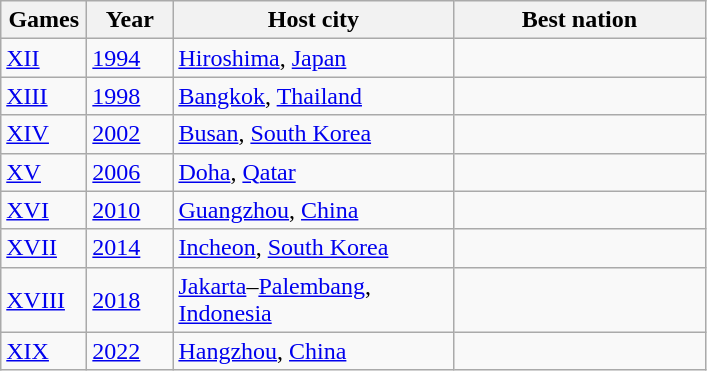<table class=wikitable>
<tr>
<th width=50>Games</th>
<th width=50>Year</th>
<th width=180>Host city</th>
<th width=160>Best nation</th>
</tr>
<tr>
<td><a href='#'>XII</a></td>
<td><a href='#'>1994</a></td>
<td><a href='#'>Hiroshima</a>, <a href='#'>Japan</a></td>
<td></td>
</tr>
<tr>
<td><a href='#'>XIII</a></td>
<td><a href='#'>1998</a></td>
<td><a href='#'>Bangkok</a>, <a href='#'>Thailand</a></td>
<td></td>
</tr>
<tr>
<td><a href='#'>XIV</a></td>
<td><a href='#'>2002</a></td>
<td><a href='#'>Busan</a>, <a href='#'>South Korea</a></td>
<td></td>
</tr>
<tr>
<td><a href='#'>XV</a></td>
<td><a href='#'>2006</a></td>
<td><a href='#'>Doha</a>, <a href='#'>Qatar</a></td>
<td></td>
</tr>
<tr>
<td><a href='#'>XVI</a></td>
<td><a href='#'>2010</a></td>
<td><a href='#'>Guangzhou</a>, <a href='#'>China</a></td>
<td></td>
</tr>
<tr>
<td><a href='#'>XVII</a></td>
<td><a href='#'>2014</a></td>
<td><a href='#'>Incheon</a>, <a href='#'>South Korea</a></td>
<td></td>
</tr>
<tr>
<td><a href='#'>XVIII</a></td>
<td><a href='#'>2018</a></td>
<td><a href='#'>Jakarta</a>–<a href='#'>Palembang</a>, <a href='#'>Indonesia</a></td>
<td></td>
</tr>
<tr>
<td><a href='#'>XIX</a></td>
<td><a href='#'>2022</a></td>
<td><a href='#'>Hangzhou</a>, <a href='#'>China</a></td>
<td></td>
</tr>
</table>
